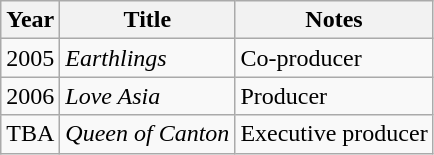<table class="wikitable sortable">
<tr>
<th>Year</th>
<th>Title</th>
<th class="unsortable">Notes</th>
</tr>
<tr>
<td>2005</td>
<td><em>Earthlings</em></td>
<td>Co-producer</td>
</tr>
<tr>
<td>2006</td>
<td><em>Love Asia</em></td>
<td>Producer</td>
</tr>
<tr>
<td>TBA</td>
<td><em>Queen of Canton</em></td>
<td>Executive producer</td>
</tr>
</table>
